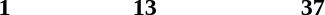<table style="line-height: 1em; min-width: 290px;" cellspacing="10">
<tr>
<th>1</th>
<th></th>
<th>13</th>
<th></th>
<th>37</th>
</tr>
<tr align="center" valign="middle">
<td></td>
<td></td>
<td><br><br><br><br></td>
<td></td>
<td><br><br><br><br><br><br><br><br></td>
</tr>
</table>
